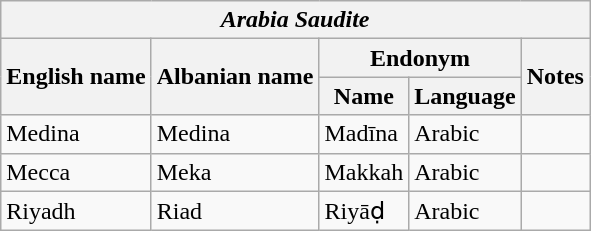<table class="wikitable sortable">
<tr>
<th colspan="5"> <em>Arabia Saudite</em></th>
</tr>
<tr>
<th rowspan="2">English name</th>
<th rowspan="2">Albanian name</th>
<th colspan="2">Endonym</th>
<th rowspan="2">Notes</th>
</tr>
<tr>
<th>Name</th>
<th>Language</th>
</tr>
<tr>
<td>Medina</td>
<td>Medina</td>
<td>Madīna</td>
<td>Arabic</td>
<td></td>
</tr>
<tr>
<td>Mecca</td>
<td>Meka</td>
<td>Makkah</td>
<td>Arabic</td>
<td></td>
</tr>
<tr>
<td>Riyadh</td>
<td>Riad</td>
<td>Riyāḍ</td>
<td>Arabic</td>
<td></td>
</tr>
</table>
